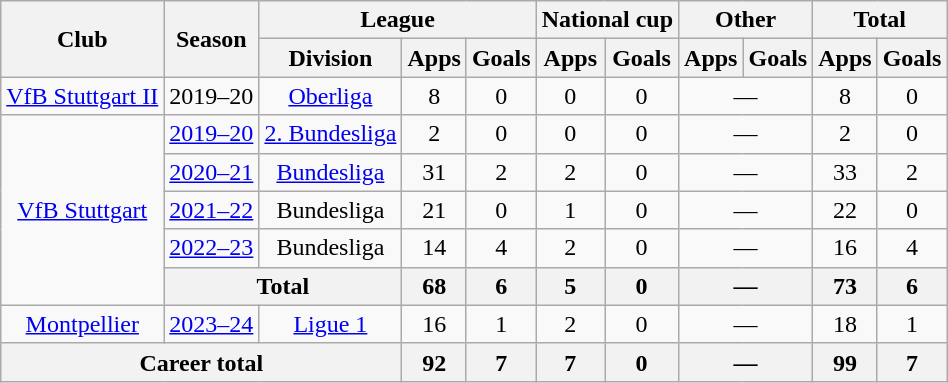<table class="wikitable" style="text-align:center">
<tr>
<th rowspan="2">Club</th>
<th rowspan="2">Season</th>
<th colspan="3">League</th>
<th colspan="2">National cup</th>
<th colspan="2">Other</th>
<th colspan="2">Total</th>
</tr>
<tr>
<th>Division</th>
<th>Apps</th>
<th>Goals</th>
<th>Apps</th>
<th>Goals</th>
<th>Apps</th>
<th>Goals</th>
<th>Apps</th>
<th>Goals</th>
</tr>
<tr>
<td><a href='#'>VfB Stuttgart II</a></td>
<td>2019–20</td>
<td><a href='#'>Oberliga</a></td>
<td>8</td>
<td>0</td>
<td>0</td>
<td>0</td>
<td colspan="2">—</td>
<td>8</td>
<td>0</td>
</tr>
<tr>
<td rowspan="5"><a href='#'>VfB Stuttgart</a></td>
<td><a href='#'>2019–20</a></td>
<td><a href='#'>2. Bundesliga</a></td>
<td>2</td>
<td>0</td>
<td>0</td>
<td>0</td>
<td colspan="2">—</td>
<td>2</td>
<td>0</td>
</tr>
<tr>
<td><a href='#'>2020–21</a></td>
<td><a href='#'>Bundesliga</a></td>
<td>31</td>
<td>2</td>
<td>2</td>
<td>0</td>
<td colspan="2">—</td>
<td>33</td>
<td>2</td>
</tr>
<tr>
<td><a href='#'>2021–22</a></td>
<td>Bundesliga</td>
<td>21</td>
<td>0</td>
<td>1</td>
<td>0</td>
<td colspan="2">—</td>
<td>22</td>
<td>0</td>
</tr>
<tr>
<td><a href='#'>2022–23</a></td>
<td>Bundesliga</td>
<td>14</td>
<td>4</td>
<td>2</td>
<td>0</td>
<td colspan="2">—</td>
<td>16</td>
<td>4</td>
</tr>
<tr>
<th colspan="2">Total</th>
<th>68</th>
<th>6</th>
<th>5</th>
<th>0</th>
<th colspan="2">—</th>
<th>73</th>
<th>6</th>
</tr>
<tr>
<td><a href='#'>Montpellier</a></td>
<td><a href='#'>2023–24</a></td>
<td><a href='#'>Ligue 1</a></td>
<td>16</td>
<td>1</td>
<td>2</td>
<td>0</td>
<td colspan="2">—</td>
<td>18</td>
<td>1</td>
</tr>
<tr>
<th colspan="3">Career total</th>
<th>92</th>
<th>7</th>
<th>7</th>
<th>0</th>
<th colspan="2">—</th>
<th>99</th>
<th>7</th>
</tr>
</table>
